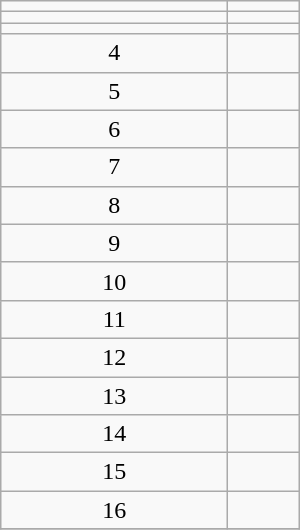<table class="wikitable" width="200px">
<tr>
<td align=center></td>
<td></td>
</tr>
<tr>
<td align=center></td>
<td></td>
</tr>
<tr>
<td align=center></td>
<td></td>
</tr>
<tr>
<td align=center>4</td>
<td></td>
</tr>
<tr>
<td align=center>5</td>
<td></td>
</tr>
<tr>
<td align=center>6</td>
<td></td>
</tr>
<tr>
<td align=center>7</td>
<td></td>
</tr>
<tr>
<td align=center>8</td>
<td></td>
</tr>
<tr>
<td align=center>9</td>
<td></td>
</tr>
<tr>
<td align=center>10</td>
<td></td>
</tr>
<tr>
<td align=center>11</td>
<td></td>
</tr>
<tr>
<td align=center>12</td>
<td></td>
</tr>
<tr>
<td align=center>13</td>
<td></td>
</tr>
<tr>
<td align=center>14</td>
<td></td>
</tr>
<tr>
<td align=center>15</td>
<td></td>
</tr>
<tr>
<td align=center>16</td>
<td></td>
</tr>
<tr>
</tr>
</table>
